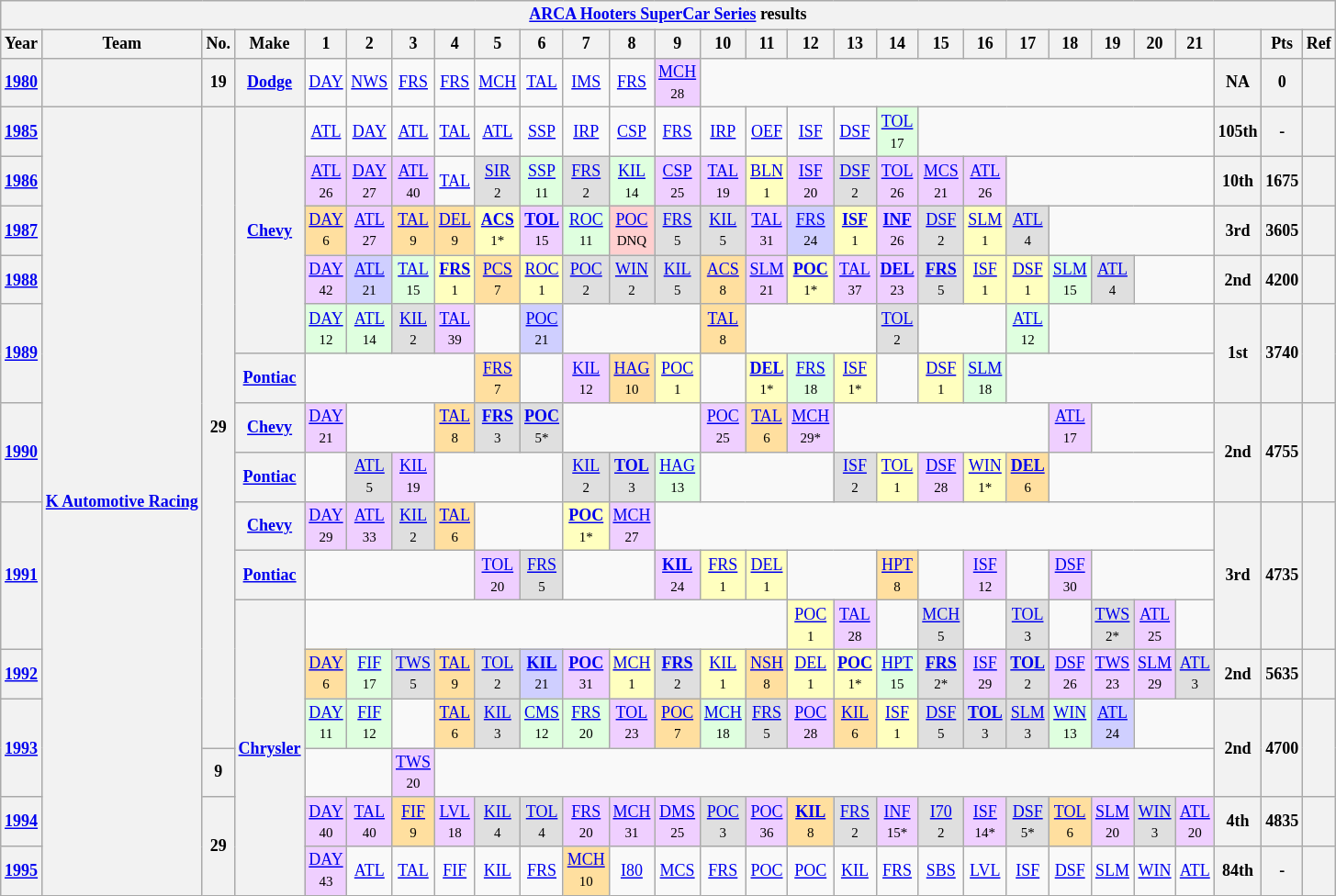<table class="wikitable" style="text-align:center; font-size:75%">
<tr>
<th colspan=45><a href='#'>ARCA Hooters SuperCar Series</a> results</th>
</tr>
<tr>
<th>Year</th>
<th>Team</th>
<th>No.</th>
<th>Make</th>
<th>1</th>
<th>2</th>
<th>3</th>
<th>4</th>
<th>5</th>
<th>6</th>
<th>7</th>
<th>8</th>
<th>9</th>
<th>10</th>
<th>11</th>
<th>12</th>
<th>13</th>
<th>14</th>
<th>15</th>
<th>16</th>
<th>17</th>
<th>18</th>
<th>19</th>
<th>20</th>
<th>21</th>
<th></th>
<th>Pts</th>
<th>Ref</th>
</tr>
<tr>
<th><a href='#'>1980</a></th>
<th></th>
<th>19</th>
<th><a href='#'>Dodge</a></th>
<td><a href='#'>DAY</a></td>
<td><a href='#'>NWS</a></td>
<td><a href='#'>FRS</a></td>
<td><a href='#'>FRS</a></td>
<td><a href='#'>MCH</a></td>
<td><a href='#'>TAL</a></td>
<td><a href='#'>IMS</a></td>
<td><a href='#'>FRS</a></td>
<td style="background:#EFCFFF;"><a href='#'>MCH</a><br><small>28</small></td>
<td colspan=12></td>
<th>NA</th>
<th>0</th>
<th></th>
</tr>
<tr>
<th><a href='#'>1985</a></th>
<th rowspan=16><a href='#'>K Automotive Racing</a></th>
<th rowspan=13>29</th>
<th rowspan=5><a href='#'>Chevy</a></th>
<td><a href='#'>ATL</a></td>
<td><a href='#'>DAY</a></td>
<td><a href='#'>ATL</a></td>
<td><a href='#'>TAL</a></td>
<td><a href='#'>ATL</a></td>
<td><a href='#'>SSP</a></td>
<td><a href='#'>IRP</a></td>
<td><a href='#'>CSP</a></td>
<td><a href='#'>FRS</a></td>
<td><a href='#'>IRP</a></td>
<td><a href='#'>OEF</a></td>
<td><a href='#'>ISF</a></td>
<td><a href='#'>DSF</a></td>
<td style="background:#DFFFDF;"><a href='#'>TOL</a><br><small>17</small></td>
<td colspan=7></td>
<th>105th</th>
<th>-</th>
<th></th>
</tr>
<tr>
<th><a href='#'>1986</a></th>
<td style="background:#EFCFFF;"><a href='#'>ATL</a><br><small>26</small></td>
<td style="background:#EFCFFF;"><a href='#'>DAY</a><br><small>27</small></td>
<td style="background:#EFCFFF;"><a href='#'>ATL</a><br><small>40</small></td>
<td><a href='#'>TAL</a></td>
<td style="background:#DFDFDF;"><a href='#'>SIR</a><br><small>2</small></td>
<td style="background:#DFFFDF;"><a href='#'>SSP</a><br><small>11</small></td>
<td style="background:#DFDFDF;"><a href='#'>FRS</a><br><small>2</small></td>
<td style="background:#DFFFDF;"><a href='#'>KIL</a><br><small>14</small></td>
<td style="background:#EFCFFF;"><a href='#'>CSP</a><br><small>25</small></td>
<td style="background:#EFCFFF;"><a href='#'>TAL</a><br><small>19</small></td>
<td style="background:#FFFFBF;"><a href='#'>BLN</a><br><small>1</small></td>
<td style="background:#EFCFFF;"><a href='#'>ISF</a><br><small>20</small></td>
<td style="background:#DFDFDF;"><a href='#'>DSF</a><br><small>2</small></td>
<td style="background:#EFCFFF;"><a href='#'>TOL</a><br><small>26</small></td>
<td style="background:#EFCFFF;"><a href='#'>MCS</a><br><small>21</small></td>
<td style="background:#EFCFFF;"><a href='#'>ATL</a><br><small>26</small></td>
<td colspan=5></td>
<th>10th</th>
<th>1675</th>
<th></th>
</tr>
<tr>
<th><a href='#'>1987</a></th>
<td style="background:#FFDF9F;"><a href='#'>DAY</a><br><small>6</small></td>
<td style="background:#EFCFFF;"><a href='#'>ATL</a><br><small>27</small></td>
<td style="background:#FFDF9F;"><a href='#'>TAL</a><br><small>9</small></td>
<td style="background:#FFDF9F;"><a href='#'>DEL</a><br><small>9</small></td>
<td style="background:#FFFFBF;"><strong><a href='#'>ACS</a></strong><br><small>1*</small></td>
<td style="background:#EFCFFF;"><strong><a href='#'>TOL</a></strong><br><small>15</small></td>
<td style="background:#DFFFDF;"><a href='#'>ROC</a><br><small>11</small></td>
<td style="background:#FFCFCF;"><a href='#'>POC</a><br><small>DNQ</small></td>
<td style="background:#DFDFDF;"><a href='#'>FRS</a><br><small>5</small></td>
<td style="background:#DFDFDF;"><a href='#'>KIL</a><br><small>5</small></td>
<td style="background:#EFCFFF;"><a href='#'>TAL</a><br><small>31</small></td>
<td style="background:#CFCFFF;"><a href='#'>FRS</a><br><small>24</small></td>
<td style="background:#FFFFBF;"><strong><a href='#'>ISF</a></strong><br><small>1</small></td>
<td style="background:#EFCFFF;"><strong><a href='#'>INF</a></strong><br><small>26</small></td>
<td style="background:#DFDFDF;"><a href='#'>DSF</a><br><small>2</small></td>
<td style="background:#FFFFBF;"><a href='#'>SLM</a><br><small>1</small></td>
<td style="background:#DFDFDF;"><a href='#'>ATL</a><br><small>4</small></td>
<td colspan=4></td>
<th>3rd</th>
<th>3605</th>
<th></th>
</tr>
<tr>
<th><a href='#'>1988</a></th>
<td style="background:#EFCFFF;"><a href='#'>DAY</a><br><small>42</small></td>
<td style="background:#CFCFFF;"><a href='#'>ATL</a><br><small>21</small></td>
<td style="background:#DFFFDF;"><a href='#'>TAL</a><br><small>15</small></td>
<td style="background:#FFFFBF;"><strong><a href='#'>FRS</a></strong><br><small>1</small></td>
<td style="background:#FFDF9F;"><a href='#'>PCS</a><br><small>7</small></td>
<td style="background:#FFFFBF;"><a href='#'>ROC</a><br><small>1</small></td>
<td style="background:#DFDFDF;"><a href='#'>POC</a><br><small>2</small></td>
<td style="background:#DFDFDF;"><a href='#'>WIN</a><br><small>2</small></td>
<td style="background:#DFDFDF;"><a href='#'>KIL</a><br><small>5</small></td>
<td style="background:#FFDF9F;"><a href='#'>ACS</a><br><small>8</small></td>
<td style="background:#EFCFFF;"><a href='#'>SLM</a><br><small>21</small></td>
<td style="background:#FFFFBF;"><strong><a href='#'>POC</a></strong><br><small>1*</small></td>
<td style="background:#EFCFFF;"><a href='#'>TAL</a><br><small>37</small></td>
<td style="background:#EFCFFF;"><strong><a href='#'>DEL</a></strong><br><small>23</small></td>
<td style="background:#DFDFDF;"><strong><a href='#'>FRS</a></strong><br><small>5</small></td>
<td style="background:#FFFFBF;"><a href='#'>ISF</a><br><small>1</small></td>
<td style="background:#FFFFBF;"><a href='#'>DSF</a><br><small>1</small></td>
<td style="background:#DFFFDF;"><a href='#'>SLM</a><br><small>15</small></td>
<td style="background:#DFDFDF;"><a href='#'>ATL</a><br><small>4</small></td>
<td colspan=2></td>
<th>2nd</th>
<th>4200</th>
<th></th>
</tr>
<tr>
<th rowspan=2><a href='#'>1989</a></th>
<td style="background:#DFFFDF;"><a href='#'>DAY</a><br><small>12</small></td>
<td style="background:#DFFFDF;"><a href='#'>ATL</a><br><small>14</small></td>
<td style="background:#DFDFDF;"><a href='#'>KIL</a><br><small>2</small></td>
<td style="background:#EFCFFF;"><a href='#'>TAL</a><br><small>39</small></td>
<td></td>
<td style="background:#CFCFFF;"><a href='#'>POC</a><br><small>21</small></td>
<td colspan=3></td>
<td style="background:#FFDF9F;"><a href='#'>TAL</a><br><small>8</small></td>
<td colspan=3></td>
<td style="background:#DFDFDF;"><a href='#'>TOL</a><br><small>2</small></td>
<td colspan=2></td>
<td style="background:#DFFFDF;"><a href='#'>ATL</a><br><small>12</small></td>
<td colspan=4></td>
<th rowspan=2>1st</th>
<th rowspan=2>3740</th>
<th rowspan=2></th>
</tr>
<tr>
<th><a href='#'>Pontiac</a></th>
<td colspan=4></td>
<td style="background:#FFDF9F;"><a href='#'>FRS</a><br><small>7</small></td>
<td></td>
<td style="background:#EFCFFF;"><a href='#'>KIL</a><br><small>12</small></td>
<td style="background:#FFDF9F;"><a href='#'>HAG</a><br><small>10</small></td>
<td style="background:#FFFFBF;"><a href='#'>POC</a><br><small>1</small></td>
<td></td>
<td style="background:#FFFFBF;"><strong><a href='#'>DEL</a></strong><br><small>1*</small></td>
<td style="background:#DFFFDF;"><a href='#'>FRS</a><br><small>18</small></td>
<td style="background:#FFFFBF;"><a href='#'>ISF</a><br><small>1*</small></td>
<td></td>
<td style="background:#FFFFBF;"><a href='#'>DSF</a><br><small>1</small></td>
<td style="background:#DFFFDF;"><a href='#'>SLM</a><br><small>18</small></td>
<td colspan=5></td>
</tr>
<tr>
<th rowspan=2><a href='#'>1990</a></th>
<th><a href='#'>Chevy</a></th>
<td style="background:#EFCFFF;"><a href='#'>DAY</a><br><small>21</small></td>
<td colspan=2></td>
<td style="background:#FFDF9F;"><a href='#'>TAL</a><br><small>8</small></td>
<td style="background:#DFDFDF;"><strong><a href='#'>FRS</a></strong><br><small>3</small></td>
<td style="background:#DFDFDF;"><strong><a href='#'>POC</a></strong><br><small>5*</small></td>
<td colspan=3></td>
<td style="background:#EFCFFF;"><a href='#'>POC</a><br><small>25</small></td>
<td style="background:#FFDF9F;"><a href='#'>TAL</a><br><small>6</small></td>
<td style="background:#EFCFFF;"><a href='#'>MCH</a><br><small>29*</small></td>
<td colspan=5></td>
<td style="background:#EFCFFF;"><a href='#'>ATL</a><br><small>17</small></td>
<td colspan=3></td>
<th rowspan=2>2nd</th>
<th rowspan=2>4755</th>
<th rowspan=2></th>
</tr>
<tr>
<th><a href='#'>Pontiac</a></th>
<td></td>
<td style="background:#DFDFDF;"><a href='#'>ATL</a><br><small>5</small></td>
<td style="background:#EFCFFF;"><a href='#'>KIL</a><br><small>19</small></td>
<td colspan=3></td>
<td style="background:#DFDFDF;"><a href='#'>KIL</a><br><small>2</small></td>
<td style="background:#DFDFDF;"><strong><a href='#'>TOL</a></strong><br><small>3</small></td>
<td style="background:#DFFFDF;"><a href='#'>HAG</a><br><small>13</small></td>
<td colspan=3></td>
<td style="background:#DFDFDF;"><a href='#'>ISF</a><br><small>2</small></td>
<td style="background:#FFFFBF;"><a href='#'>TOL</a><br><small>1</small></td>
<td style="background:#EFCFFF;"><a href='#'>DSF</a><br><small>28</small></td>
<td style="background:#FFFFBF;"><a href='#'>WIN</a><br><small>1*</small></td>
<td style="background:#FFDF9F;"><strong><a href='#'>DEL</a></strong><br><small>6</small></td>
<td colspan=4></td>
</tr>
<tr>
<th rowspan=3><a href='#'>1991</a></th>
<th><a href='#'>Chevy</a></th>
<td style="background:#EFCFFF;"><a href='#'>DAY</a><br><small>29</small></td>
<td style="background:#EFCFFF;"><a href='#'>ATL</a><br><small>33</small></td>
<td style="background:#DFDFDF;"><a href='#'>KIL</a><br><small>2</small></td>
<td style="background:#FFDF9F;"><a href='#'>TAL</a><br><small>6</small></td>
<td colspan=2></td>
<td style="background:#FFFFBF;"><strong><a href='#'>POC</a></strong><br><small>1*</small></td>
<td style="background:#EFCFFF;"><a href='#'>MCH</a><br><small>27</small></td>
<td colspan=13></td>
<th rowspan=3>3rd</th>
<th rowspan=3>4735</th>
<th rowspan=3></th>
</tr>
<tr>
<th><a href='#'>Pontiac</a></th>
<td colspan=4></td>
<td style="background:#EFCFFF;"><a href='#'>TOL</a><br><small>20</small></td>
<td style="background:#DFDFDF;"><a href='#'>FRS</a><br><small>5</small></td>
<td colspan=2></td>
<td style="background:#EFCFFF;"><strong><a href='#'>KIL</a></strong><br><small>24</small></td>
<td style="background:#FFFFBF;"><a href='#'>FRS</a><br><small>1</small></td>
<td style="background:#FFFFBF;"><a href='#'>DEL</a><br><small>1</small></td>
<td colspan=2></td>
<td style="background:#FFDF9F;"><a href='#'>HPT</a><br><small>8</small></td>
<td></td>
<td style="background:#EFCFFF;"><a href='#'>ISF</a><br><small>12</small></td>
<td></td>
<td style="background:#EFCFFF;"><a href='#'>DSF</a><br><small>30</small></td>
<td colspan=3></td>
</tr>
<tr>
<th rowspan=6><a href='#'>Chrysler</a></th>
<td colspan=11></td>
<td style="background:#FFFFBF;"><a href='#'>POC</a><br><small>1</small></td>
<td style="background:#EFCFFF;"><a href='#'>TAL</a><br><small>28</small></td>
<td></td>
<td style="background:#DFDFDF;"><a href='#'>MCH</a><br><small>5</small></td>
<td></td>
<td style="background:#DFDFDF;"><a href='#'>TOL</a><br><small>3</small></td>
<td></td>
<td style="background:#DFDFDF;"><a href='#'>TWS</a><br><small>2*</small></td>
<td style="background:#EFCFFF;"><a href='#'>ATL</a><br><small>25</small></td>
<td></td>
</tr>
<tr>
<th><a href='#'>1992</a></th>
<td style="background:#FFDF9F;"><a href='#'>DAY</a><br><small>6</small></td>
<td style="background:#DFFFDF;"><a href='#'>FIF</a><br><small>17</small></td>
<td style="background:#DFDFDF;"><a href='#'>TWS</a><br><small>5</small></td>
<td style="background:#FFDF9F;"><a href='#'>TAL</a><br><small>9</small></td>
<td style="background:#DFDFDF;"><a href='#'>TOL</a><br><small>2</small></td>
<td style="background:#CFCFFF;"><strong><a href='#'>KIL</a></strong><br><small>21</small></td>
<td style="background:#EFCFFF;"><strong><a href='#'>POC</a></strong><br><small>31</small></td>
<td style="background:#FFFFBF;"><a href='#'>MCH</a><br><small>1</small></td>
<td style="background:#DFDFDF;"><strong><a href='#'>FRS</a></strong><br><small>2</small></td>
<td style="background:#FFFFBF;"><a href='#'>KIL</a><br><small>1</small></td>
<td style="background:#FFDF9F;"><a href='#'>NSH</a><br><small>8</small></td>
<td style="background:#FFFFBF;"><a href='#'>DEL</a><br><small>1</small></td>
<td style="background:#FFFFBF;"><strong><a href='#'>POC</a></strong><br><small>1*</small></td>
<td style="background:#DFFFDF;"><a href='#'>HPT</a><br><small>15</small></td>
<td style="background:#DFDFDF;"><strong><a href='#'>FRS</a></strong><br><small>2*</small></td>
<td style="background:#EFCFFF;"><a href='#'>ISF</a><br><small>29</small></td>
<td style="background:#DFDFDF;"><strong><a href='#'>TOL</a></strong><br><small>2</small></td>
<td style="background:#EFCFFF;"><a href='#'>DSF</a><br><small>26</small></td>
<td style="background:#EFCFFF;"><a href='#'>TWS</a><br><small>23</small></td>
<td style="background:#EFCFFF;"><a href='#'>SLM</a><br><small>29</small></td>
<td style="background:#DFDFDF;"><a href='#'>ATL</a><br><small>3</small></td>
<th>2nd</th>
<th>5635</th>
<th></th>
</tr>
<tr>
<th rowspan=2><a href='#'>1993</a></th>
<td style="background:#DFFFDF;"><a href='#'>DAY</a><br><small>11</small></td>
<td style="background:#DFFFDF;"><a href='#'>FIF</a><br><small>12</small></td>
<td></td>
<td style="background:#FFDF9F;"><a href='#'>TAL</a><br><small>6</small></td>
<td style="background:#DFDFDF;"><a href='#'>KIL</a><br><small>3</small></td>
<td style="background:#DFFFDF;"><a href='#'>CMS</a><br><small>12</small></td>
<td style="background:#DFFFDF;"><a href='#'>FRS</a><br><small>20</small></td>
<td style="background:#EFCFFF;"><a href='#'>TOL</a><br><small>23</small></td>
<td style="background:#FFDF9F;"><a href='#'>POC</a><br><small>7</small></td>
<td style="background:#DFFFDF;"><a href='#'>MCH</a><br><small>18</small></td>
<td style="background:#DFDFDF;"><a href='#'>FRS</a><br><small>5</small></td>
<td style="background:#EFCFFF;"><a href='#'>POC</a><br><small>28</small></td>
<td style="background:#FFDF9F;"><a href='#'>KIL</a><br><small>6</small></td>
<td style="background:#FFFFBF;"><a href='#'>ISF</a><br><small>1</small></td>
<td style="background:#DFDFDF;"><a href='#'>DSF</a><br><small>5</small></td>
<td style="background:#DFDFDF;"><strong><a href='#'>TOL</a></strong><br><small>3</small></td>
<td style="background:#DFDFDF;"><a href='#'>SLM</a><br><small>3</small></td>
<td style="background:#DFFFDF;"><a href='#'>WIN</a><br><small>13</small></td>
<td style="background:#CFCFFF;"><a href='#'>ATL</a><br><small>24</small></td>
<td colspan=2></td>
<th rowspan=2>2nd</th>
<th rowspan=2>4700</th>
<th rowspan=2></th>
</tr>
<tr>
<th>9</th>
<td colspan=2></td>
<td style="background:#EFCFFF;"><a href='#'>TWS</a><br><small>20</small></td>
<td colspan=18></td>
</tr>
<tr>
<th><a href='#'>1994</a></th>
<th rowspan=2>29</th>
<td style="background:#EFCFFF;"><a href='#'>DAY</a><br><small>40</small></td>
<td style="background:#EFCFFF;"><a href='#'>TAL</a><br><small>40</small></td>
<td style="background:#FFDF9F;"><a href='#'>FIF</a><br><small>9</small></td>
<td style="background:#EFCFFF;"><a href='#'>LVL</a><br><small>18</small></td>
<td style="background:#DFDFDF;"><a href='#'>KIL</a><br><small>4</small></td>
<td style="background:#DFDFDF;"><a href='#'>TOL</a><br><small>4</small></td>
<td style="background:#EFCFFF;"><a href='#'>FRS</a><br><small>20</small></td>
<td style="background:#EFCFFF;"><a href='#'>MCH</a><br><small>31</small></td>
<td style="background:#EFCFFF;"><a href='#'>DMS</a><br><small>25</small></td>
<td style="background:#DFDFDF;"><a href='#'>POC</a><br><small>3</small></td>
<td style="background:#EFCFFF;"><a href='#'>POC</a><br><small>36</small></td>
<td style="background:#FFDF9F;"><strong><a href='#'>KIL</a></strong><br><small>8</small></td>
<td style="background:#DFDFDF;"><a href='#'>FRS</a><br><small>2</small></td>
<td style="background:#EFCFFF;"><a href='#'>INF</a><br><small>15*</small></td>
<td style="background:#DFDFDF;"><a href='#'>I70</a><br><small>2</small></td>
<td style="background:#EFCFFF;"><a href='#'>ISF</a><br><small>14*</small></td>
<td style="background:#DFDFDF;"><a href='#'>DSF</a><br><small>5*</small></td>
<td style="background:#FFDF9F;"><a href='#'>TOL</a><br><small>6</small></td>
<td style="background:#EFCFFF;"><a href='#'>SLM</a><br><small>20</small></td>
<td style="background:#DFDFDF;"><a href='#'>WIN</a><br><small>3</small></td>
<td style="background:#EFCFFF;"><a href='#'>ATL</a><br><small>20</small></td>
<th>4th</th>
<th>4835</th>
<th></th>
</tr>
<tr>
<th><a href='#'>1995</a></th>
<td style="background:#EFCFFF;"><a href='#'>DAY</a><br><small>43</small></td>
<td><a href='#'>ATL</a></td>
<td><a href='#'>TAL</a></td>
<td><a href='#'>FIF</a></td>
<td><a href='#'>KIL</a></td>
<td><a href='#'>FRS</a></td>
<td style="background:#FFDF9F;"><a href='#'>MCH</a><br><small>10</small></td>
<td><a href='#'>I80</a></td>
<td><a href='#'>MCS</a></td>
<td><a href='#'>FRS</a></td>
<td><a href='#'>POC</a></td>
<td><a href='#'>POC</a></td>
<td><a href='#'>KIL</a></td>
<td><a href='#'>FRS</a></td>
<td><a href='#'>SBS</a></td>
<td><a href='#'>LVL</a></td>
<td><a href='#'>ISF</a></td>
<td><a href='#'>DSF</a></td>
<td><a href='#'>SLM</a></td>
<td><a href='#'>WIN</a></td>
<td><a href='#'>ATL</a></td>
<th>84th</th>
<th>-</th>
<th></th>
</tr>
</table>
